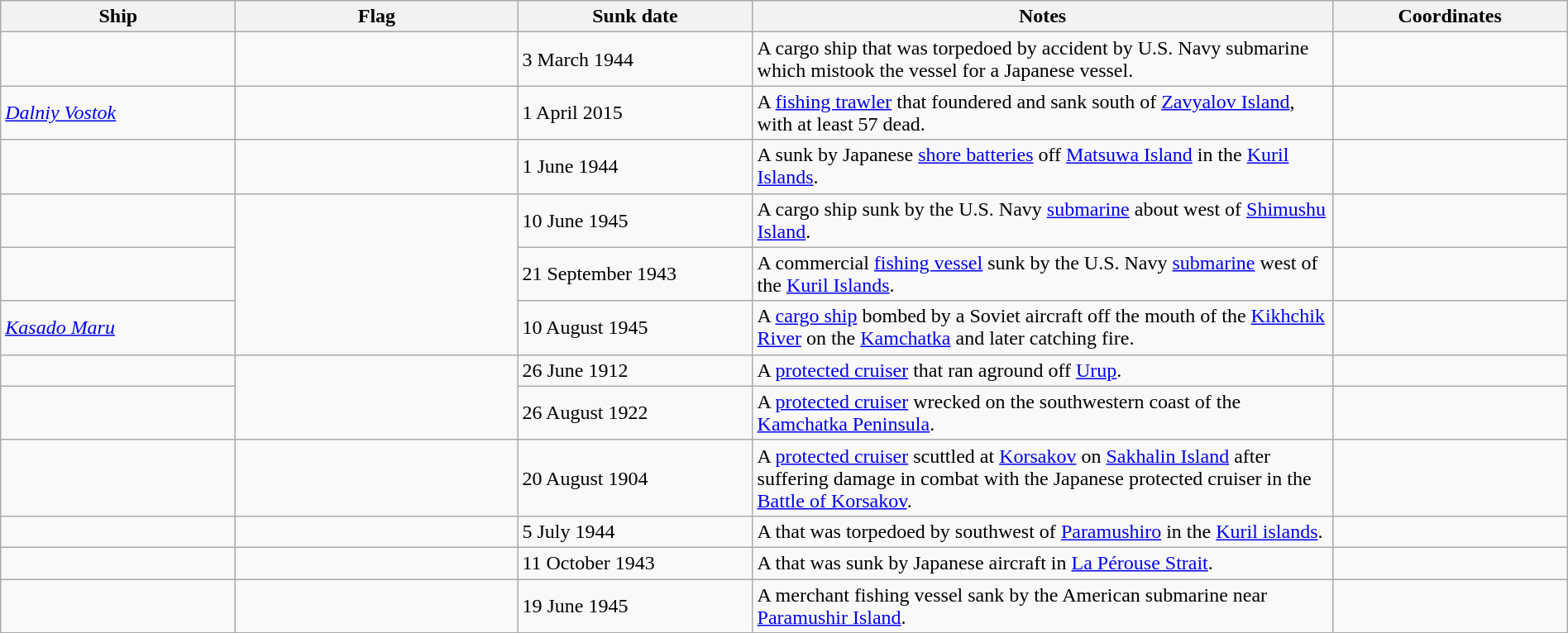<table class="wikitable sortable" style="width:100%" |>
<tr>
<th width="15%">Ship</th>
<th width="18%">Flag</th>
<th width="15%" align="right">Sunk date</th>
<th width="37%">Notes</th>
<th width="15%">Coordinates</th>
</tr>
<tr>
<td></td>
<td></td>
<td>3 March 1944</td>
<td>A cargo ship that was torpedoed by accident by U.S. Navy submarine  which mistook the vessel for a Japanese vessel.</td>
<td></td>
</tr>
<tr>
<td scope="row" data-sort-value="Dalniy Vostok"><a href='#'><em>Dalniy Vostok</em></a></td>
<td></td>
<td>1 April 2015</td>
<td>A <a href='#'>fishing trawler</a> that foundered and sank south of <a href='#'>Zavyalov Island</a>, with at least 57 dead.</td>
<td></td>
</tr>
<tr>
<td scope="row" data-sort-value="Herring"></td>
<td></td>
<td>1 June 1944</td>
<td>A  sunk by Japanese <a href='#'>shore batteries</a> off <a href='#'>Matsuwa Island</a> in the <a href='#'>Kuril Islands</a>.</td>
<td></td>
</tr>
<tr>
<td></td>
<td rowspan="3"></td>
<td>10 June 1945</td>
<td>A cargo ship sunk by the U.S. Navy <a href='#'>submarine</a>  about  west of <a href='#'>Shimushu Island</a>.</td>
<td></td>
</tr>
<tr>
<td></td>
<td>21 September 1943</td>
<td>A commercial <a href='#'>fishing vessel</a> sunk by the U.S. Navy <a href='#'>submarine</a>  west of the <a href='#'>Kuril Islands</a>.</td>
<td></td>
</tr>
<tr>
<td><em><a href='#'>Kasado Maru</a></em></td>
<td>10 August 1945</td>
<td>A <a href='#'>cargo ship</a> bombed by a Soviet aircraft off the mouth of the <a href='#'>Kikhchik River</a> on the <a href='#'>Kamchatka</a> and later catching fire.</td>
<td></td>
</tr>
<tr>
<td scope="row" data-sort-value="Naniwa"></td>
<td rowspan="2"></td>
<td>26 June 1912</td>
<td>A  <a href='#'>protected cruiser</a> that ran aground off <a href='#'>Urup</a>.</td>
<td></td>
</tr>
<tr>
<td scope="row" data-sort-value="Niitaka"></td>
<td>26 August 1922</td>
<td>A  <a href='#'>protected cruiser</a> wrecked on the southwestern coast of the <a href='#'>Kamchatka Peninsula</a>.</td>
<td></td>
</tr>
<tr>
<td scope="row" data-sort-value="Novik"></td>
<td></td>
<td>20 August 1904</td>
<td>A <a href='#'>protected cruiser</a> scuttled at <a href='#'>Korsakov</a> on <a href='#'>Sakhalin Island</a> after suffering damage in combat with the Japanese protected cruiser  in  the <a href='#'>Battle of Korsakov</a>.</td>
<td></td>
</tr>
<tr>
<td scope="row" data-sort-value="Usugumo"></td>
<td></td>
<td>5 July 1944</td>
<td>A  that was torpedoed by   southwest of <a href='#'>Paramushiro</a> in the <a href='#'>Kuril islands</a>.</td>
<td></td>
</tr>
<tr>
<td scope="row" data-sort-value="Wahoo"></td>
<td></td>
<td>11 October 1943</td>
<td>A  that was sunk by Japanese aircraft in <a href='#'>La Pérouse Strait</a>.</td>
<td></td>
</tr>
<tr>
<td></td>
<td></td>
<td>19 June 1945</td>
<td>A merchant fishing vessel sank by the American submarine  near <a href='#'>Paramushir Island</a>.</td>
<td></td>
</tr>
</table>
